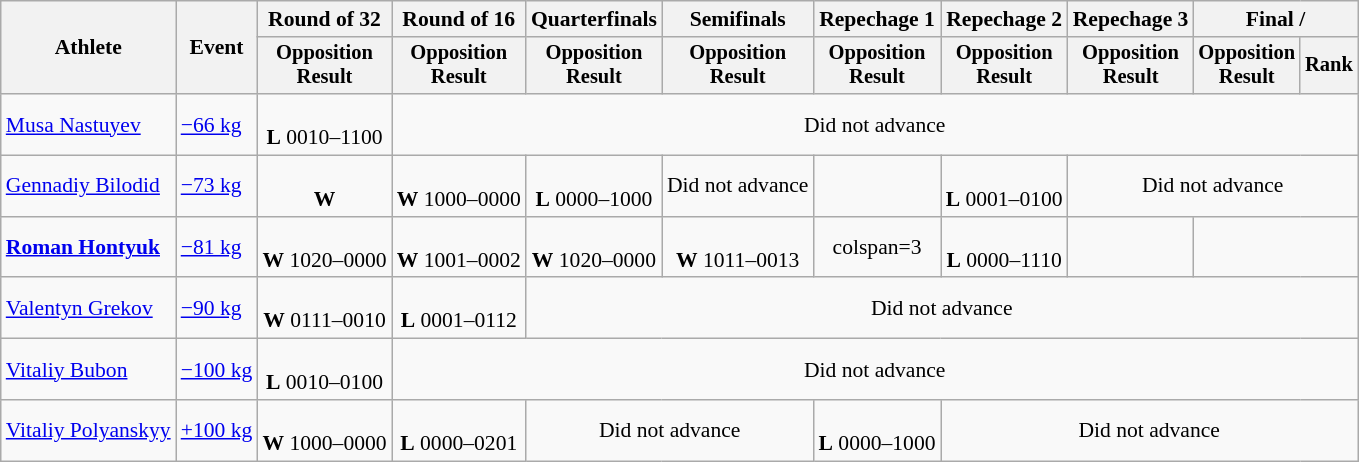<table class="wikitable" style="font-size:90%">
<tr>
<th rowspan="2">Athlete</th>
<th rowspan="2">Event</th>
<th>Round of 32</th>
<th>Round of 16</th>
<th>Quarterfinals</th>
<th>Semifinals</th>
<th>Repechage 1</th>
<th>Repechage 2</th>
<th>Repechage 3</th>
<th colspan=2>Final / </th>
</tr>
<tr style="font-size:95%">
<th>Opposition<br>Result</th>
<th>Opposition<br>Result</th>
<th>Opposition<br>Result</th>
<th>Opposition<br>Result</th>
<th>Opposition<br>Result</th>
<th>Opposition<br>Result</th>
<th>Opposition<br>Result</th>
<th>Opposition<br>Result</th>
<th>Rank</th>
</tr>
<tr align=center>
<td align=left><a href='#'>Musa Nastuyev</a></td>
<td align=left><a href='#'>−66 kg</a></td>
<td><br><strong>L</strong> 0010–1100</td>
<td colspan=8>Did not advance</td>
</tr>
<tr align=center>
<td align=left><a href='#'>Gennadiy Bilodid</a></td>
<td align=left><a href='#'>−73 kg</a></td>
<td><br><strong>W</strong> </td>
<td><br><strong>W</strong> 1000–0000</td>
<td><br><strong>L</strong> 0000–1000</td>
<td>Did not advance</td>
<td></td>
<td><br><strong>L</strong> 0001–0100</td>
<td colspan=3>Did not advance</td>
</tr>
<tr align=center>
<td align=left><strong><a href='#'>Roman Hontyuk</a></strong></td>
<td align=left><a href='#'>−81 kg</a></td>
<td><br><strong>W</strong> 1020–0000</td>
<td><br><strong>W</strong> 1001–0002</td>
<td><br><strong>W</strong> 1020–0000</td>
<td><br><strong>W</strong> 1011–0013</td>
<td>colspan=3 </td>
<td><br><strong>L</strong> 0000–1110</td>
<td></td>
</tr>
<tr align=center>
<td align=left><a href='#'>Valentyn Grekov</a></td>
<td align=left><a href='#'>−90 kg</a></td>
<td><br><strong>W</strong> 0111–0010</td>
<td><br><strong>L</strong> 0001–0112</td>
<td colspan=7>Did not advance</td>
</tr>
<tr align=center>
<td align=left><a href='#'>Vitaliy Bubon</a></td>
<td align=left><a href='#'>−100 kg</a></td>
<td><br><strong>L</strong> 0010–0100</td>
<td colspan=8>Did not advance</td>
</tr>
<tr align=center>
<td align=left><a href='#'>Vitaliy Polyanskyy</a></td>
<td align=left><a href='#'>+100 kg</a></td>
<td><br><strong>W</strong> 1000–0000</td>
<td><br><strong>L</strong> 0000–0201</td>
<td colspan=2>Did not advance</td>
<td><br><strong>L</strong> 0000–1000</td>
<td colspan=4>Did not advance</td>
</tr>
</table>
